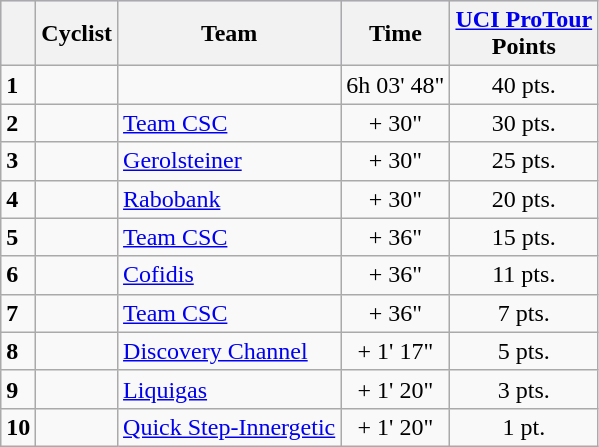<table class="wikitable">
<tr style="background:#ccccff;">
<th></th>
<th>Cyclist</th>
<th>Team</th>
<th>Time</th>
<th><a href='#'>UCI ProTour</a><br>Points</th>
</tr>
<tr>
<td><strong>1</strong></td>
<td></td>
<td></td>
<td>6h 03' 48"</td>
<td align="center">40 pts.</td>
</tr>
<tr>
<td><strong>2</strong></td>
<td></td>
<td><a href='#'>Team CSC</a></td>
<td align="center">+ 30"</td>
<td align="center">30 pts.</td>
</tr>
<tr>
<td><strong>3</strong></td>
<td></td>
<td><a href='#'>Gerolsteiner</a></td>
<td align="center">+ 30"</td>
<td align="center">25 pts.</td>
</tr>
<tr>
<td><strong>4</strong></td>
<td></td>
<td><a href='#'>Rabobank</a></td>
<td align="center">+ 30"</td>
<td align="center">20 pts.</td>
</tr>
<tr>
<td><strong>5</strong></td>
<td></td>
<td><a href='#'>Team CSC</a></td>
<td align="center">+ 36"</td>
<td align="center">15 pts.</td>
</tr>
<tr>
<td><strong>6</strong></td>
<td></td>
<td><a href='#'>Cofidis</a></td>
<td align="center">+ 36"</td>
<td align="center">11 pts.</td>
</tr>
<tr>
<td><strong>7</strong></td>
<td></td>
<td><a href='#'>Team CSC</a></td>
<td align="center">+ 36"</td>
<td align="center">7 pts.</td>
</tr>
<tr>
<td><strong>8</strong></td>
<td></td>
<td><a href='#'>Discovery Channel</a></td>
<td align="center">+ 1' 17"</td>
<td align="center">5 pts.</td>
</tr>
<tr>
<td><strong>9</strong></td>
<td></td>
<td><a href='#'>Liquigas</a></td>
<td align="center">+ 1' 20"</td>
<td align="center">3 pts.</td>
</tr>
<tr>
<td><strong>10</strong></td>
<td></td>
<td><a href='#'>Quick Step-Innergetic</a></td>
<td align="center">+ 1' 20"</td>
<td align="center">1 pt.</td>
</tr>
</table>
